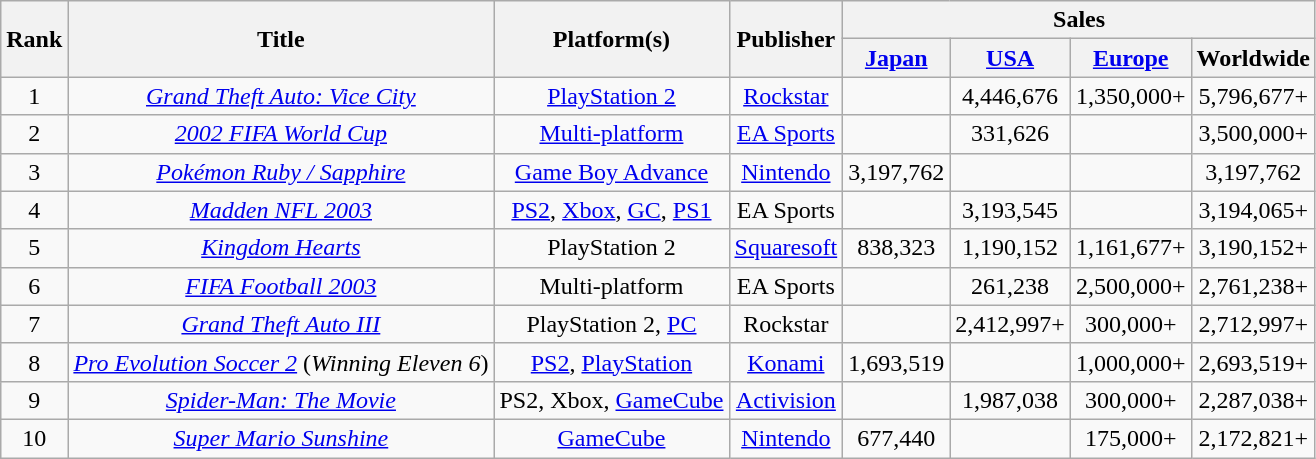<table class="wikitable sortable" style="text-align:center">
<tr>
<th rowspan="2">Rank</th>
<th rowspan="2">Title</th>
<th rowspan="2">Platform(s)</th>
<th rowspan="2">Publisher</th>
<th colspan="4">Sales</th>
</tr>
<tr>
<th><a href='#'>Japan</a></th>
<th><a href='#'>USA</a></th>
<th><a href='#'>Europe</a></th>
<th>Worldwide</th>
</tr>
<tr>
<td>1</td>
<td><em><a href='#'>Grand Theft Auto: Vice City</a></em></td>
<td><a href='#'>PlayStation 2</a></td>
<td><a href='#'>Rockstar</a></td>
<td></td>
<td>4,446,676</td>
<td>1,350,000+</td>
<td>5,796,677+</td>
</tr>
<tr>
<td>2</td>
<td><em><a href='#'>2002 FIFA World Cup</a></em></td>
<td><a href='#'>Multi-platform</a></td>
<td><a href='#'>EA Sports</a></td>
<td></td>
<td>331,626</td>
<td></td>
<td>3,500,000+</td>
</tr>
<tr>
<td>3</td>
<td><em><a href='#'>Pokémon Ruby / Sapphire</a></em></td>
<td><a href='#'>Game Boy Advance</a></td>
<td><a href='#'>Nintendo</a></td>
<td>3,197,762</td>
<td></td>
<td></td>
<td>3,197,762</td>
</tr>
<tr>
<td>4</td>
<td><em><a href='#'>Madden NFL 2003</a></em></td>
<td><a href='#'>PS2</a>, <a href='#'>Xbox</a>, <a href='#'>GC</a>, <a href='#'>PS1</a></td>
<td>EA Sports</td>
<td></td>
<td>3,193,545</td>
<td></td>
<td>3,194,065+</td>
</tr>
<tr>
<td>5</td>
<td><em><a href='#'>Kingdom Hearts</a></em></td>
<td>PlayStation 2</td>
<td><a href='#'>Squaresoft</a></td>
<td>838,323</td>
<td>1,190,152</td>
<td>1,161,677+</td>
<td>3,190,152+</td>
</tr>
<tr>
<td>6</td>
<td><em><a href='#'>FIFA Football 2003</a></em></td>
<td>Multi-platform</td>
<td>EA Sports</td>
<td></td>
<td>261,238</td>
<td>2,500,000+</td>
<td>2,761,238+</td>
</tr>
<tr>
<td>7</td>
<td><em><a href='#'>Grand Theft Auto III</a></em></td>
<td>PlayStation 2, <a href='#'>PC</a></td>
<td>Rockstar</td>
<td></td>
<td>2,412,997+</td>
<td>300,000+</td>
<td>2,712,997+</td>
</tr>
<tr>
<td>8</td>
<td><em><a href='#'>Pro Evolution Soccer 2</a></em> (<em>Winning Eleven 6</em>)</td>
<td><a href='#'>PS2</a>, <a href='#'>PlayStation</a></td>
<td><a href='#'>Konami</a></td>
<td>1,693,519</td>
<td></td>
<td>1,000,000+</td>
<td>2,693,519+</td>
</tr>
<tr>
<td>9</td>
<td><em><a href='#'>Spider-Man: The Movie</a></em></td>
<td>PS2, Xbox, <a href='#'>GameCube</a></td>
<td><a href='#'>Activision</a></td>
<td></td>
<td>1,987,038</td>
<td>300,000+</td>
<td>2,287,038+</td>
</tr>
<tr>
<td>10</td>
<td><em><a href='#'>Super Mario Sunshine</a></em></td>
<td><a href='#'>GameCube</a></td>
<td><a href='#'>Nintendo</a></td>
<td>677,440</td>
<td></td>
<td>175,000+</td>
<td>2,172,821+</td>
</tr>
</table>
